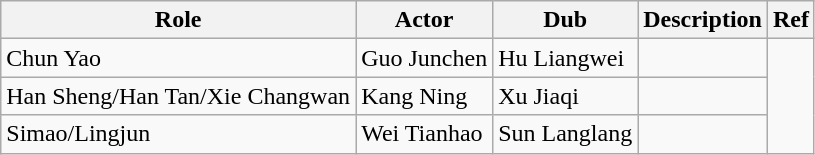<table class="wikitable">
<tr>
<th>Role</th>
<th>Actor</th>
<th>Dub</th>
<th>Description</th>
<th>Ref</th>
</tr>
<tr>
<td>Chun Yao</td>
<td>Guo Junchen</td>
<td>Hu Liangwei</td>
<td></td>
<td rowspan="3"></td>
</tr>
<tr>
<td>Han Sheng/Han Tan/Xie Changwan</td>
<td>Kang Ning</td>
<td>Xu Jiaqi</td>
<td></td>
</tr>
<tr>
<td>Simao/Lingjun</td>
<td>Wei Tianhao</td>
<td>Sun Langlang</td>
<td></td>
</tr>
</table>
